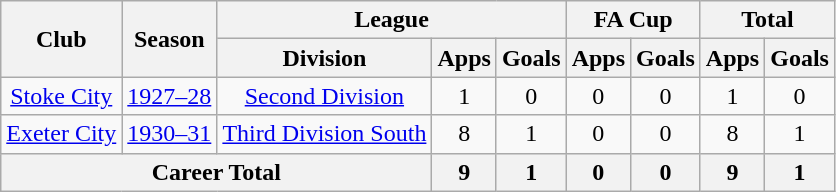<table class="wikitable" style="text-align: center;">
<tr>
<th rowspan="2">Club</th>
<th rowspan="2">Season</th>
<th colspan="3">League</th>
<th colspan="2">FA Cup</th>
<th colspan="2">Total</th>
</tr>
<tr>
<th>Division</th>
<th>Apps</th>
<th>Goals</th>
<th>Apps</th>
<th>Goals</th>
<th>Apps</th>
<th>Goals</th>
</tr>
<tr>
<td><a href='#'>Stoke City</a></td>
<td><a href='#'>1927–28</a></td>
<td><a href='#'>Second Division</a></td>
<td>1</td>
<td>0</td>
<td>0</td>
<td>0</td>
<td>1</td>
<td>0</td>
</tr>
<tr>
<td><a href='#'>Exeter City</a></td>
<td><a href='#'>1930–31</a></td>
<td><a href='#'>Third Division South</a></td>
<td>8</td>
<td>1</td>
<td>0</td>
<td>0</td>
<td>8</td>
<td>1</td>
</tr>
<tr>
<th colspan="3">Career Total</th>
<th>9</th>
<th>1</th>
<th>0</th>
<th>0</th>
<th>9</th>
<th>1</th>
</tr>
</table>
